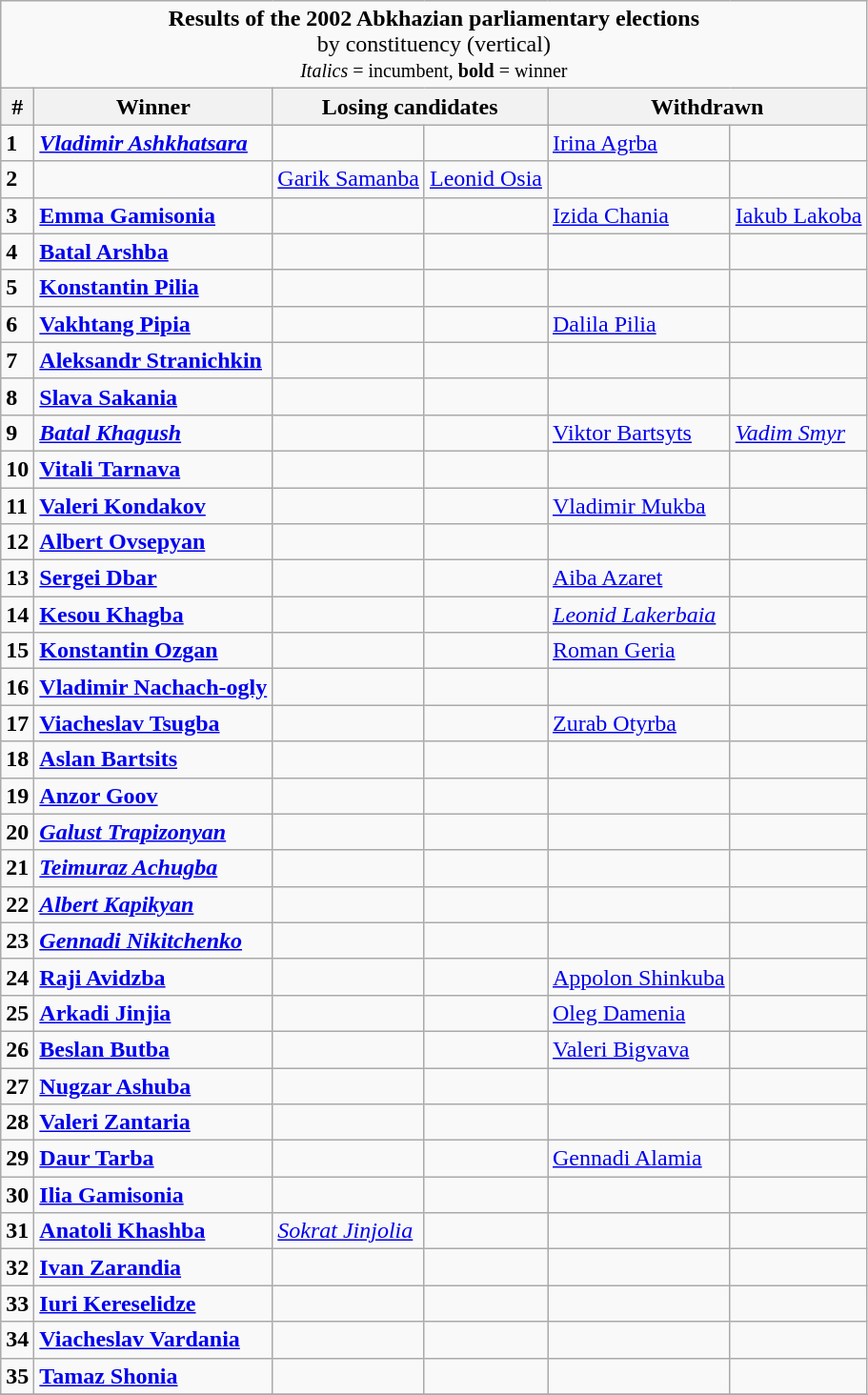<table class=wikitable>
<tr style="text-align:center">
<td colspan=9><strong>Results of the 2002 Abkhazian parliamentary elections</strong><br>by constituency (vertical)<br><small><em>Italics</em> = incumbent, <strong>bold</strong> = winner</small></td>
</tr>
<tr>
<th>#</th>
<th>Winner</th>
<th colspan=2>Losing candidates</th>
<th colspan=2>Withdrawn</th>
</tr>
<tr>
<td><strong>1</strong></td>
<td><strong><em><a href='#'>Vladimir Ashkhatsara</a></em></strong></td>
<td></td>
<td></td>
<td><a href='#'>Irina Agrba</a></td>
<td></td>
</tr>
<tr>
<td><strong>2</strong></td>
<td></td>
<td><a href='#'>Garik Samanba</a></td>
<td><a href='#'>Leonid Osia</a></td>
<td></td>
<td></td>
</tr>
<tr>
<td><strong>3</strong></td>
<td><strong><a href='#'>Emma Gamisonia</a></strong></td>
<td></td>
<td></td>
<td><a href='#'>Izida Chania</a></td>
<td><a href='#'>Iakub Lakoba</a></td>
</tr>
<tr>
<td><strong>4</strong></td>
<td><strong><a href='#'>Batal Arshba</a></strong></td>
<td></td>
<td></td>
<td></td>
<td></td>
</tr>
<tr>
<td><strong>5</strong></td>
<td><strong><a href='#'>Konstantin Pilia</a></strong></td>
<td></td>
<td></td>
<td></td>
<td></td>
</tr>
<tr>
<td><strong>6</strong></td>
<td><strong><a href='#'>Vakhtang Pipia</a></strong></td>
<td></td>
<td></td>
<td><a href='#'>Dalila Pilia</a></td>
<td></td>
</tr>
<tr>
<td><strong>7</strong></td>
<td><strong><a href='#'>Aleksandr Stranichkin</a></strong></td>
<td></td>
<td></td>
<td></td>
<td></td>
</tr>
<tr>
<td><strong>8</strong></td>
<td><strong><a href='#'>Slava Sakania</a></strong></td>
<td></td>
<td></td>
<td></td>
<td></td>
</tr>
<tr>
<td><strong>9</strong></td>
<td><strong><em><a href='#'>Batal Khagush</a></em></strong></td>
<td></td>
<td></td>
<td><a href='#'>Viktor Bartsyts</a></td>
<td><em><a href='#'>Vadim Smyr</a></em></td>
</tr>
<tr>
<td><strong>10</strong></td>
<td><strong><a href='#'>Vitali Tarnava</a></strong></td>
<td></td>
<td></td>
<td></td>
<td></td>
</tr>
<tr>
<td><strong>11</strong></td>
<td><strong><a href='#'>Valeri Kondakov</a></strong></td>
<td></td>
<td></td>
<td><a href='#'>Vladimir Mukba</a></td>
<td></td>
</tr>
<tr>
<td><strong>12</strong></td>
<td><strong><a href='#'>Albert Ovsepyan</a></strong></td>
<td></td>
<td></td>
<td></td>
<td></td>
</tr>
<tr>
<td><strong>13</strong></td>
<td><strong><a href='#'>Sergei Dbar</a></strong></td>
<td></td>
<td></td>
<td><a href='#'>Aiba Azaret</a></td>
<td></td>
</tr>
<tr>
<td><strong>14</strong></td>
<td><strong><a href='#'>Kesou Khagba</a></strong></td>
<td></td>
<td></td>
<td><em><a href='#'>Leonid Lakerbaia</a></em></td>
<td></td>
</tr>
<tr>
<td><strong>15</strong></td>
<td><strong><a href='#'>Konstantin Ozgan</a></strong></td>
<td></td>
<td></td>
<td><a href='#'>Roman Geria</a></td>
<td></td>
</tr>
<tr>
<td><strong>16</strong></td>
<td><strong><a href='#'>Vladimir Nachach-ogly</a></strong></td>
<td></td>
<td></td>
<td></td>
<td></td>
</tr>
<tr>
<td><strong>17</strong></td>
<td><strong><a href='#'>Viacheslav Tsugba</a></strong></td>
<td></td>
<td></td>
<td><a href='#'>Zurab Otyrba</a></td>
<td></td>
</tr>
<tr>
<td><strong>18</strong></td>
<td><strong><a href='#'>Aslan Bartsits</a></strong></td>
<td></td>
<td></td>
<td></td>
<td></td>
</tr>
<tr>
<td><strong>19</strong></td>
<td><strong><a href='#'>Anzor Goov</a></strong></td>
<td></td>
<td></td>
<td></td>
<td></td>
</tr>
<tr>
<td><strong>20</strong></td>
<td><strong><em><a href='#'>Galust Trapizonyan</a></em></strong></td>
<td></td>
<td></td>
<td></td>
<td></td>
</tr>
<tr>
<td><strong>21</strong></td>
<td><strong><em><a href='#'>Teimuraz Achugba</a></em></strong></td>
<td></td>
<td></td>
<td></td>
<td></td>
</tr>
<tr>
<td><strong>22</strong></td>
<td><strong><em><a href='#'>Albert Kapikyan</a></em></strong></td>
<td></td>
<td></td>
<td></td>
<td></td>
</tr>
<tr>
<td><strong>23</strong></td>
<td><strong><em><a href='#'>Gennadi Nikitchenko</a></em></strong></td>
<td></td>
<td></td>
<td></td>
<td></td>
</tr>
<tr>
<td><strong>24</strong></td>
<td><strong><a href='#'>Raji Avidzba</a></strong></td>
<td></td>
<td></td>
<td><a href='#'>Appolon Shinkuba</a></td>
<td></td>
</tr>
<tr>
<td><strong>25</strong></td>
<td><strong><a href='#'>Arkadi Jinjia</a></strong></td>
<td></td>
<td></td>
<td><a href='#'>Oleg Damenia</a></td>
<td></td>
</tr>
<tr>
<td><strong>26</strong></td>
<td><strong><a href='#'>Beslan Butba</a></strong></td>
<td></td>
<td></td>
<td><a href='#'>Valeri Bigvava</a></td>
<td></td>
</tr>
<tr>
<td><strong>27</strong></td>
<td><strong><a href='#'>Nugzar Ashuba</a></strong></td>
<td></td>
<td></td>
<td></td>
<td></td>
</tr>
<tr>
<td><strong>28</strong></td>
<td><strong><a href='#'>Valeri Zantaria</a></strong></td>
<td></td>
<td></td>
<td></td>
<td></td>
</tr>
<tr>
<td><strong>29</strong></td>
<td><strong><a href='#'>Daur Tarba</a></strong></td>
<td></td>
<td></td>
<td><a href='#'>Gennadi Alamia</a></td>
<td></td>
</tr>
<tr>
<td><strong>30</strong></td>
<td><strong><a href='#'>Ilia Gamisonia</a></strong></td>
<td></td>
<td></td>
<td></td>
<td></td>
</tr>
<tr>
<td><strong>31</strong></td>
<td><strong><a href='#'>Anatoli Khashba</a></strong></td>
<td><em><a href='#'>Sokrat Jinjolia</a></em></td>
<td></td>
<td></td>
<td></td>
</tr>
<tr>
<td><strong>32</strong></td>
<td><strong><a href='#'>Ivan Zarandia</a></strong></td>
<td></td>
<td></td>
<td></td>
<td></td>
</tr>
<tr>
<td><strong>33</strong></td>
<td><strong><a href='#'>Iuri Kereselidze</a></strong></td>
<td></td>
<td></td>
<td></td>
<td></td>
</tr>
<tr>
<td><strong>34</strong></td>
<td><strong><a href='#'>Viacheslav Vardania</a></strong></td>
<td></td>
<td></td>
<td></td>
<td></td>
</tr>
<tr>
<td><strong>35</strong></td>
<td><strong><a href='#'>Tamaz Shonia</a></strong></td>
<td></td>
<td></td>
<td></td>
<td></td>
</tr>
<tr>
</tr>
</table>
